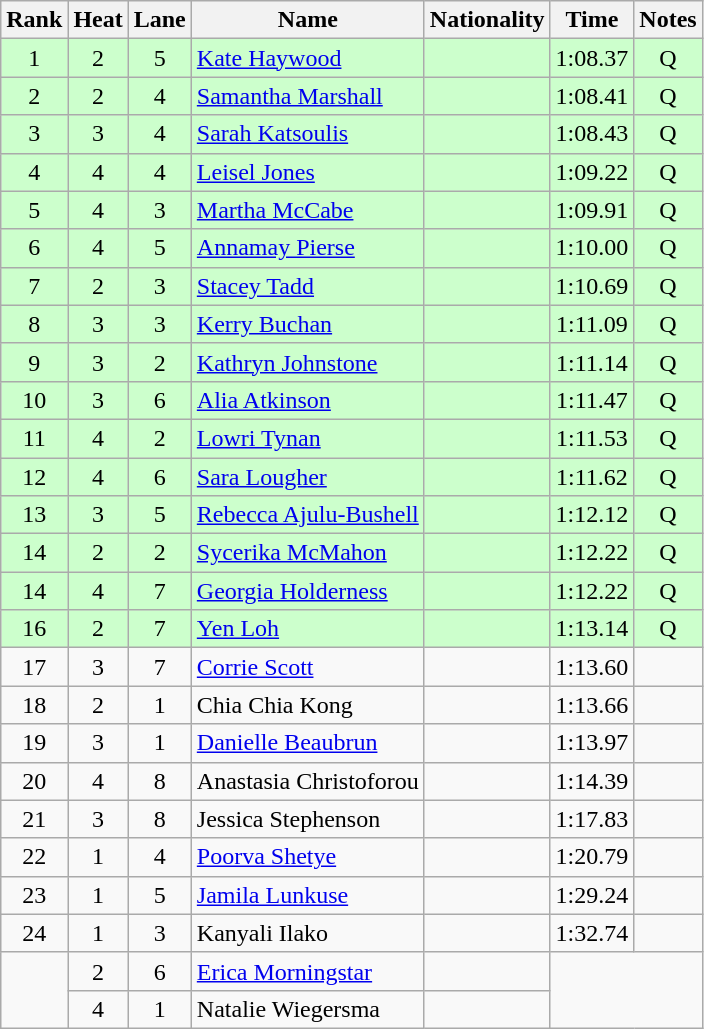<table class="wikitable sortable" style="text-align:center">
<tr>
<th>Rank</th>
<th>Heat</th>
<th>Lane</th>
<th>Name</th>
<th>Nationality</th>
<th>Time</th>
<th>Notes</th>
</tr>
<tr bgcolor=ccffcc>
<td>1</td>
<td>2</td>
<td>5</td>
<td align=left><a href='#'>Kate Haywood</a></td>
<td align=left></td>
<td>1:08.37</td>
<td>Q</td>
</tr>
<tr bgcolor=ccffcc>
<td>2</td>
<td>2</td>
<td>4</td>
<td align=left><a href='#'>Samantha Marshall</a></td>
<td align=left></td>
<td>1:08.41</td>
<td>Q</td>
</tr>
<tr bgcolor=ccffcc>
<td>3</td>
<td>3</td>
<td>4</td>
<td align=left><a href='#'>Sarah Katsoulis</a></td>
<td align=left></td>
<td>1:08.43</td>
<td>Q</td>
</tr>
<tr bgcolor=ccffcc>
<td>4</td>
<td>4</td>
<td>4</td>
<td align=left><a href='#'>Leisel Jones</a></td>
<td align=left></td>
<td>1:09.22</td>
<td>Q</td>
</tr>
<tr bgcolor=ccffcc>
<td>5</td>
<td>4</td>
<td>3</td>
<td align=left><a href='#'>Martha McCabe</a></td>
<td align=left></td>
<td>1:09.91</td>
<td>Q</td>
</tr>
<tr bgcolor=ccffcc>
<td>6</td>
<td>4</td>
<td>5</td>
<td align=left><a href='#'>Annamay Pierse</a></td>
<td align=left></td>
<td>1:10.00</td>
<td>Q</td>
</tr>
<tr bgcolor=ccffcc>
<td>7</td>
<td>2</td>
<td>3</td>
<td align=left><a href='#'>Stacey Tadd</a></td>
<td align=left></td>
<td>1:10.69</td>
<td>Q</td>
</tr>
<tr bgcolor=ccffcc>
<td>8</td>
<td>3</td>
<td>3</td>
<td align=left><a href='#'>Kerry Buchan</a></td>
<td align=left></td>
<td>1:11.09</td>
<td>Q</td>
</tr>
<tr bgcolor=ccffcc>
<td>9</td>
<td>3</td>
<td>2</td>
<td align=left><a href='#'>Kathryn Johnstone</a></td>
<td align=left></td>
<td>1:11.14</td>
<td>Q</td>
</tr>
<tr bgcolor=ccffcc>
<td>10</td>
<td>3</td>
<td>6</td>
<td align=left><a href='#'>Alia Atkinson</a></td>
<td align=left></td>
<td>1:11.47</td>
<td>Q</td>
</tr>
<tr bgcolor=ccffcc>
<td>11</td>
<td>4</td>
<td>2</td>
<td align=left><a href='#'>Lowri Tynan</a></td>
<td align=left></td>
<td>1:11.53</td>
<td>Q</td>
</tr>
<tr bgcolor=ccffcc>
<td>12</td>
<td>4</td>
<td>6</td>
<td align=left><a href='#'>Sara Lougher</a></td>
<td align=left></td>
<td>1:11.62</td>
<td>Q</td>
</tr>
<tr bgcolor=ccffcc>
<td>13</td>
<td>3</td>
<td>5</td>
<td align=left><a href='#'>Rebecca Ajulu-Bushell</a></td>
<td align=left></td>
<td>1:12.12</td>
<td>Q</td>
</tr>
<tr bgcolor=ccffcc>
<td>14</td>
<td>2</td>
<td>2</td>
<td align=left><a href='#'>Sycerika McMahon</a></td>
<td align=left></td>
<td>1:12.22</td>
<td>Q</td>
</tr>
<tr bgcolor=ccffcc>
<td>14</td>
<td>4</td>
<td>7</td>
<td align=left><a href='#'>Georgia Holderness</a></td>
<td align=left></td>
<td>1:12.22</td>
<td>Q</td>
</tr>
<tr bgcolor=ccffcc>
<td>16</td>
<td>2</td>
<td>7</td>
<td align=left><a href='#'>Yen Loh</a></td>
<td align=left></td>
<td>1:13.14</td>
<td>Q</td>
</tr>
<tr>
<td>17</td>
<td>3</td>
<td>7</td>
<td align=left><a href='#'>Corrie Scott</a></td>
<td align=left></td>
<td>1:13.60</td>
<td></td>
</tr>
<tr>
<td>18</td>
<td>2</td>
<td>1</td>
<td align=left>Chia Chia Kong</td>
<td align=left></td>
<td>1:13.66</td>
<td></td>
</tr>
<tr>
<td>19</td>
<td>3</td>
<td>1</td>
<td align=left><a href='#'>Danielle Beaubrun</a></td>
<td align=left></td>
<td>1:13.97</td>
<td></td>
</tr>
<tr>
<td>20</td>
<td>4</td>
<td>8</td>
<td align=left>Anastasia Christoforou</td>
<td align=left></td>
<td>1:14.39</td>
<td></td>
</tr>
<tr>
<td>21</td>
<td>3</td>
<td>8</td>
<td align=left>Jessica Stephenson</td>
<td align=left></td>
<td>1:17.83</td>
<td></td>
</tr>
<tr>
<td>22</td>
<td>1</td>
<td>4</td>
<td align=left><a href='#'>Poorva Shetye</a></td>
<td align=left></td>
<td>1:20.79</td>
<td></td>
</tr>
<tr>
<td>23</td>
<td>1</td>
<td>5</td>
<td align=left><a href='#'>Jamila Lunkuse</a></td>
<td align=left></td>
<td>1:29.24</td>
<td></td>
</tr>
<tr>
<td>24</td>
<td>1</td>
<td>3</td>
<td align=left>Kanyali Ilako</td>
<td align=left></td>
<td>1:32.74</td>
<td></td>
</tr>
<tr>
<td rowspan=2></td>
<td>2</td>
<td>6</td>
<td align=left><a href='#'>Erica Morningstar</a></td>
<td align=left></td>
<td colspan=2 rowspan=2></td>
</tr>
<tr>
<td>4</td>
<td>1</td>
<td align=left>Natalie Wiegersma</td>
<td align=left></td>
</tr>
</table>
